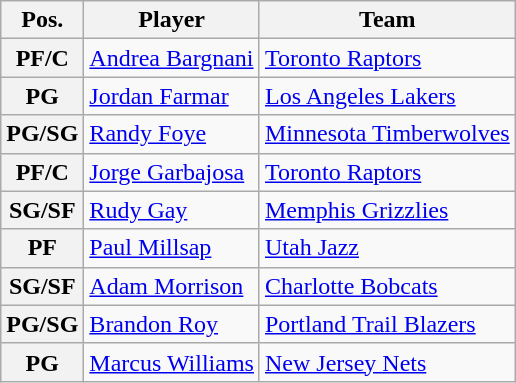<table class="wikitable">
<tr>
<th>Pos.</th>
<th>Player</th>
<th>Team</th>
</tr>
<tr>
<th>PF/C</th>
<td><a href='#'>Andrea Bargnani</a></td>
<td><a href='#'>Toronto Raptors</a></td>
</tr>
<tr>
<th>PG</th>
<td><a href='#'>Jordan Farmar</a></td>
<td><a href='#'>Los Angeles Lakers</a></td>
</tr>
<tr>
<th>PG/SG</th>
<td><a href='#'>Randy Foye</a></td>
<td><a href='#'>Minnesota Timberwolves</a></td>
</tr>
<tr>
<th>PF/C</th>
<td><a href='#'>Jorge Garbajosa</a></td>
<td><a href='#'>Toronto Raptors</a></td>
</tr>
<tr>
<th>SG/SF</th>
<td><a href='#'>Rudy Gay</a></td>
<td><a href='#'>Memphis Grizzlies</a></td>
</tr>
<tr>
<th>PF</th>
<td><a href='#'>Paul Millsap</a></td>
<td><a href='#'>Utah Jazz</a></td>
</tr>
<tr>
<th>SG/SF</th>
<td><a href='#'>Adam Morrison</a></td>
<td><a href='#'>Charlotte Bobcats</a></td>
</tr>
<tr>
<th>PG/SG</th>
<td><a href='#'>Brandon Roy</a></td>
<td><a href='#'>Portland Trail Blazers</a></td>
</tr>
<tr>
<th>PG</th>
<td><a href='#'>Marcus Williams</a></td>
<td><a href='#'>New Jersey Nets</a></td>
</tr>
</table>
